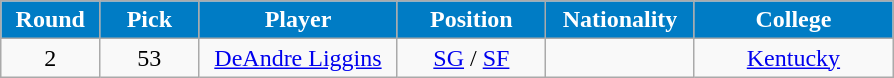<table class="wikitable sortable sortable">
<tr>
<th style="background:#007CC5; color:white" width="10%">Round</th>
<th style="background:#007CC5; color:white" width="10%">Pick</th>
<th style="background:#007CC5; color:white" width="20%">Player</th>
<th style="background:#007CC5; color:white" width="15%">Position</th>
<th style="background:#007CC5; color:white" width="15%">Nationality</th>
<th style="background:#007CC5; color:white" width="20%">College</th>
</tr>
<tr style="text-align: center">
<td>2</td>
<td>53</td>
<td><a href='#'>DeAndre Liggins</a></td>
<td><a href='#'>SG</a> / <a href='#'>SF</a></td>
<td></td>
<td><a href='#'>Kentucky</a></td>
</tr>
</table>
